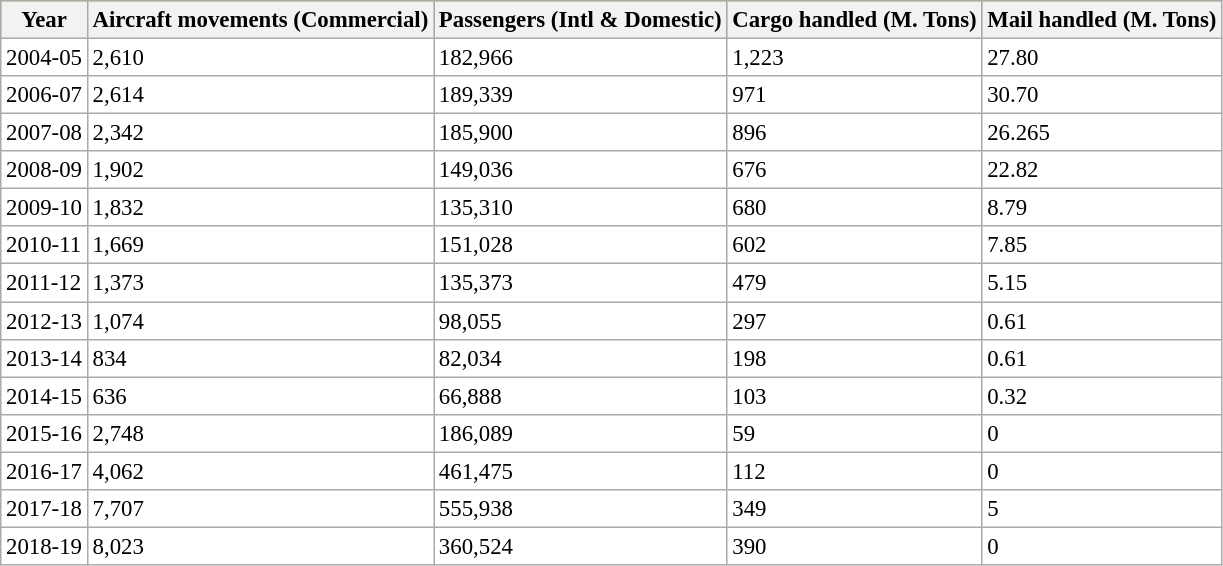<table class="wikitable" style="background:white; font-size:95%;">
<tr style="background:#ef8f0f; text-align:center;">
<th>Year</th>
<th>Aircraft movements (Commercial)</th>
<th>Passengers (Intl & Domestic)</th>
<th>Cargo handled (M. Tons)</th>
<th>Mail handled (M. Tons)</th>
</tr>
<tr>
<td>2004-05</td>
<td>2,610</td>
<td>182,966</td>
<td>1,223</td>
<td>27.80</td>
</tr>
<tr>
<td>2006-07</td>
<td>2,614</td>
<td>189,339</td>
<td>971</td>
<td>30.70</td>
</tr>
<tr>
<td>2007-08</td>
<td>2,342</td>
<td>185,900</td>
<td>896</td>
<td>26.265</td>
</tr>
<tr>
<td>2008-09</td>
<td>1,902</td>
<td>149,036</td>
<td>676</td>
<td>22.82</td>
</tr>
<tr>
<td>2009-10</td>
<td>1,832</td>
<td>135,310</td>
<td>680</td>
<td>8.79</td>
</tr>
<tr>
<td>2010-11</td>
<td>1,669</td>
<td>151,028</td>
<td>602</td>
<td>7.85</td>
</tr>
<tr>
<td>2011-12</td>
<td>1,373</td>
<td>135,373</td>
<td>479</td>
<td>5.15</td>
</tr>
<tr>
<td>2012-13</td>
<td>1,074</td>
<td>98,055</td>
<td>297</td>
<td>0.61</td>
</tr>
<tr>
<td>2013-14</td>
<td>834</td>
<td>82,034</td>
<td>198</td>
<td>0.61</td>
</tr>
<tr>
<td>2014-15</td>
<td>636</td>
<td>66,888</td>
<td>103</td>
<td>0.32</td>
</tr>
<tr>
<td>2015-16</td>
<td>2,748</td>
<td>186,089</td>
<td>59</td>
<td>0</td>
</tr>
<tr>
<td>2016-17</td>
<td>4,062</td>
<td>461,475</td>
<td>112</td>
<td>0</td>
</tr>
<tr>
<td>2017-18</td>
<td>7,707</td>
<td>555,938</td>
<td>349</td>
<td>5</td>
</tr>
<tr>
<td>2018-19</td>
<td>8,023</td>
<td>360,524</td>
<td>390</td>
<td>0</td>
</tr>
</table>
